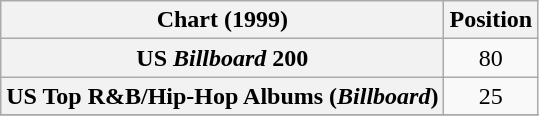<table class="wikitable sortable plainrowheaders">
<tr>
<th scope="col">Chart (1999)</th>
<th scope="col">Position</th>
</tr>
<tr>
<th scope="row">US <em>Billboard</em> 200</th>
<td style="text-align:center;">80</td>
</tr>
<tr>
<th scope="row">US Top R&B/Hip-Hop Albums (<em>Billboard</em>)</th>
<td style="text-align:center;">25</td>
</tr>
<tr>
</tr>
</table>
